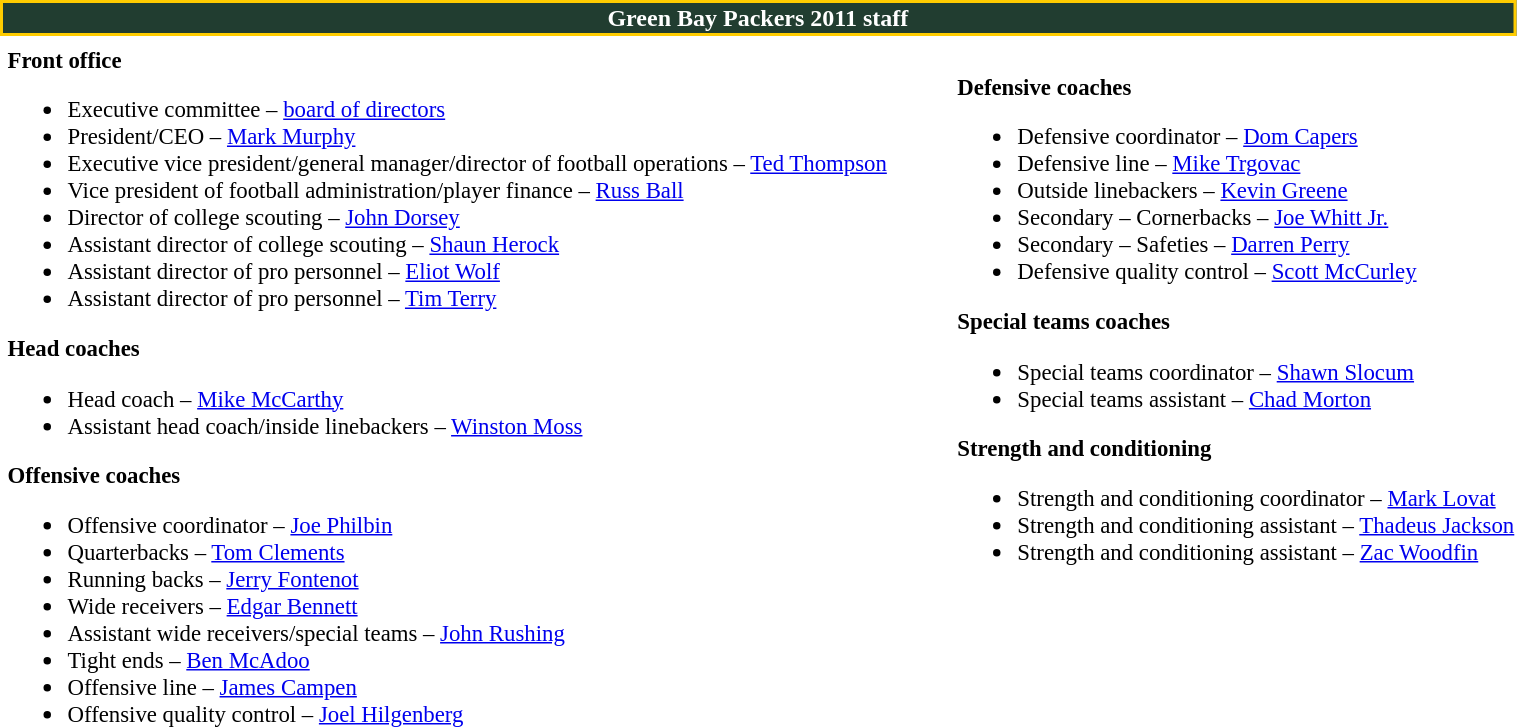<table class="toccolours" style="text-align: left;">
<tr>
<th colspan="7" style="background:#213d30; color:white; text-align:center; border:2px solid #fc0;"><strong>Green Bay Packers 2011 staff</strong></th>
</tr>
<tr>
<td colspan="7" style="text-align:right;"></td>
</tr>
<tr>
<td valign="top"></td>
<td style="font-size:95%; vertical-align:top;"><strong>Front office</strong><br><ul><li>Executive committee – <a href='#'>board of directors</a></li><li>President/CEO – <a href='#'>Mark Murphy</a></li><li>Executive vice president/general manager/director of football operations – <a href='#'>Ted Thompson</a></li><li>Vice president of football administration/player finance – <a href='#'>Russ Ball</a></li><li>Director of college scouting – <a href='#'>John Dorsey</a></li><li>Assistant director of college scouting – <a href='#'>Shaun Herock</a></li><li>Assistant director of pro personnel – <a href='#'>Eliot Wolf</a></li><li>Assistant director of pro personnel – <a href='#'>Tim Terry</a></li></ul><strong>Head coaches</strong><ul><li>Head coach – <a href='#'>Mike McCarthy</a></li><li>Assistant head coach/inside linebackers – <a href='#'>Winston Moss</a></li></ul><strong>Offensive coaches</strong><ul><li>Offensive coordinator – <a href='#'>Joe Philbin</a></li><li>Quarterbacks – <a href='#'>Tom Clements</a></li><li>Running backs – <a href='#'>Jerry Fontenot</a></li><li>Wide receivers – <a href='#'>Edgar Bennett</a></li><li>Assistant wide receivers/special teams – <a href='#'>John Rushing</a></li><li>Tight ends – <a href='#'>Ben McAdoo</a></li><li>Offensive line – <a href='#'>James Campen</a></li><li>Offensive quality control – <a href='#'>Joel Hilgenberg</a></li></ul></td>
<td width="35"> </td>
<td valign="top"></td>
<td style="font-size:95%; vertical-align:top;"><br><strong>Defensive coaches</strong><ul><li>Defensive coordinator – <a href='#'>Dom Capers</a></li><li>Defensive line – <a href='#'>Mike Trgovac</a></li><li>Outside linebackers – <a href='#'>Kevin Greene</a></li><li>Secondary – Cornerbacks – <a href='#'>Joe Whitt Jr.</a></li><li>Secondary – Safeties – <a href='#'>Darren Perry</a></li><li>Defensive quality control – <a href='#'>Scott McCurley</a></li></ul><strong>Special teams coaches</strong><ul><li>Special teams coordinator – <a href='#'>Shawn Slocum</a></li><li>Special teams assistant – <a href='#'>Chad Morton</a></li></ul><strong>Strength and conditioning</strong><ul><li>Strength and conditioning coordinator – <a href='#'>Mark Lovat</a></li><li>Strength and conditioning assistant – <a href='#'>Thadeus Jackson</a></li><li>Strength and conditioning assistant – <a href='#'>Zac Woodfin</a></li></ul></td>
</tr>
</table>
